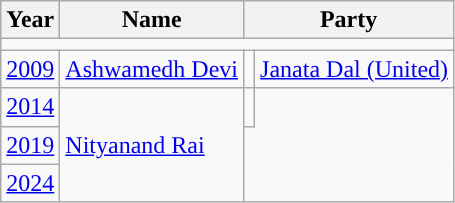<table class="wikitable">
<tr>
<th>Year</th>
<th>Name</th>
<th colspan="2">Party</th>
</tr>
<tr>
<td colspan="4"></td>
</tr>
<tr>
<td><a href='#'>2009</a></td>
<td><a href='#'>Ashwamedh Devi</a></td>
<td style="background-color: "></td>
<td><a href='#'>Janata Dal (United)</a></td>
</tr>
<tr>
<td><a href='#'>2014</a></td>
<td rowspan="3"><a href='#'>Nityanand Rai</a></td>
<td></td>
</tr>
<tr>
<td><a href='#'>2019</a></td>
</tr>
<tr>
<td><a href='#'>2024</a></td>
</tr>
</table>
